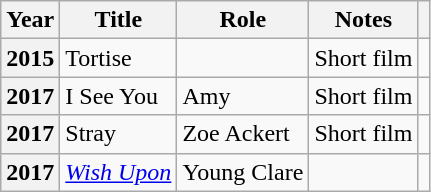<table class="wikitable sortable plainrowheaders">
<tr>
<th scope="col">Year</th>
<th scope="col">Title</th>
<th scope="col">Role</th>
<th scope="col" class="unsortable">Notes</th>
<th scope="col"></th>
</tr>
<tr>
<th scope="row">2015</th>
<td>Tortise</td>
<td></td>
<td>Short film</td>
<td></td>
</tr>
<tr>
<th scope="row">2017</th>
<td>I See You</td>
<td>Amy</td>
<td>Short film</td>
<td></td>
</tr>
<tr>
<th scope="row">2017</th>
<td>Stray</td>
<td>Zoe Ackert</td>
<td>Short film</td>
<td></td>
</tr>
<tr>
<th scope="row">2017</th>
<td><em><a href='#'>Wish Upon</a></em></td>
<td>Young Clare</td>
<td></td>
<td></td>
</tr>
</table>
